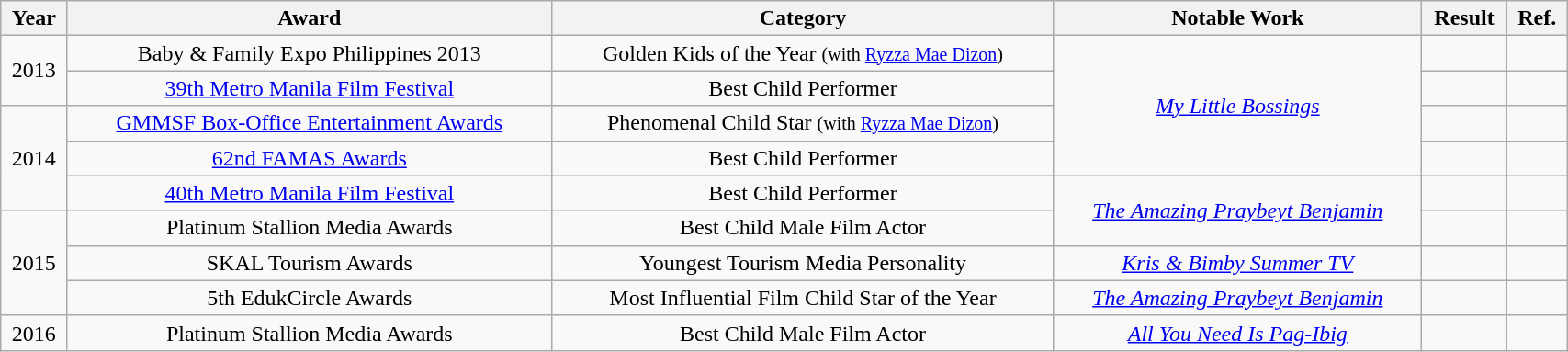<table class="wikitable" style="text-align:center" width=90%>
<tr>
<th>Year</th>
<th>Award</th>
<th>Category</th>
<th>Notable Work</th>
<th>Result</th>
<th>Ref.</th>
</tr>
<tr>
<td rowspan=2>2013</td>
<td>Baby & Family Expo Philippines 2013</td>
<td>Golden Kids of the Year <small>(with <a href='#'>Ryzza Mae Dizon</a>)</small></td>
<td rowspan=4><em><a href='#'>My Little Bossings</a></em></td>
<td></td>
<td></td>
</tr>
<tr>
<td><a href='#'>39th Metro Manila Film Festival</a></td>
<td>Best Child Performer</td>
<td></td>
<td></td>
</tr>
<tr>
<td rowspan=3>2014</td>
<td><a href='#'>GMMSF Box-Office Entertainment Awards</a></td>
<td>Phenomenal Child Star <small>(with <a href='#'>Ryzza Mae Dizon</a>)</small></td>
<td></td>
<td></td>
</tr>
<tr>
<td><a href='#'>62nd FAMAS Awards</a></td>
<td>Best Child Performer</td>
<td></td>
<td></td>
</tr>
<tr>
<td><a href='#'>40th Metro Manila Film Festival</a></td>
<td>Best Child Performer</td>
<td rowspan=2><em><a href='#'>The Amazing Praybeyt Benjamin</a></em></td>
<td></td>
<td></td>
</tr>
<tr>
<td rowspan="3">2015</td>
<td>Platinum Stallion Media Awards</td>
<td>Best Child Male Film Actor</td>
<td></td>
<td></td>
</tr>
<tr>
<td>SKAL Tourism Awards</td>
<td>Youngest Tourism Media Personality</td>
<td><em><a href='#'>Kris & Bimby Summer TV</a></em></td>
<td></td>
<td></td>
</tr>
<tr>
<td>5th EdukCircle Awards</td>
<td>Most Influential Film Child Star of the Year</td>
<td><em><a href='#'>The Amazing Praybeyt Benjamin</a></em></td>
<td></td>
<td></td>
</tr>
<tr>
<td>2016</td>
<td>Platinum Stallion Media Awards</td>
<td>Best Child Male Film Actor</td>
<td><em><a href='#'>All You Need Is Pag-Ibig</a></em></td>
<td></td>
<td></td>
</tr>
</table>
